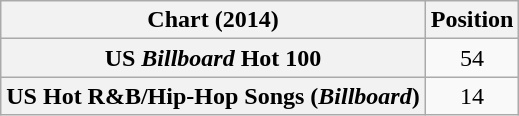<table class="wikitable sortable plainrowheaders" style="text-align:center;">
<tr>
<th scope="col">Chart (2014)</th>
<th scope="col">Position</th>
</tr>
<tr>
<th scope="row">US <em>Billboard</em> Hot 100</th>
<td>54</td>
</tr>
<tr>
<th scope="row">US Hot R&B/Hip-Hop Songs (<em>Billboard</em>)</th>
<td>14</td>
</tr>
</table>
